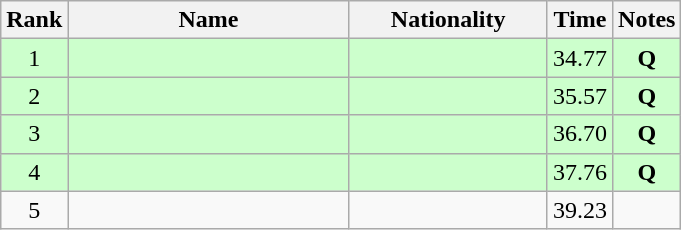<table class="wikitable sortable" style="text-align:center">
<tr>
<th>Rank</th>
<th style="width:180px">Name</th>
<th style="width:125px">Nationality</th>
<th>Time</th>
<th>Notes</th>
</tr>
<tr style="background:#cfc;">
<td>1</td>
<td style="text-align:left;"></td>
<td style="text-align:left;"></td>
<td>34.77</td>
<td><strong>Q</strong></td>
</tr>
<tr style="background:#cfc;">
<td>2</td>
<td style="text-align:left;"></td>
<td style="text-align:left;"></td>
<td>35.57</td>
<td><strong>Q</strong></td>
</tr>
<tr style="background:#cfc;">
<td>3</td>
<td style="text-align:left;"></td>
<td style="text-align:left;"></td>
<td>36.70</td>
<td><strong>Q</strong></td>
</tr>
<tr style="background:#cfc;">
<td>4</td>
<td style="text-align:left;"></td>
<td style="text-align:left;"></td>
<td>37.76</td>
<td><strong>Q</strong></td>
</tr>
<tr>
<td>5</td>
<td style="text-align:left;"></td>
<td style="text-align:left;"></td>
<td>39.23</td>
<td></td>
</tr>
</table>
